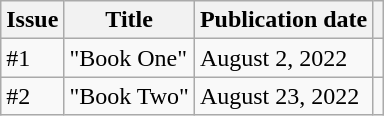<table Class="wikitable">
<tr>
<th>Issue</th>
<th>Title</th>
<th>Publication date</th>
<th></th>
</tr>
<tr>
<td>#1</td>
<td>"Book One"</td>
<td>August 2, 2022</td>
<td></td>
</tr>
<tr>
<td>#2</td>
<td>"Book Two"</td>
<td>August 23, 2022</td>
<td></td>
</tr>
</table>
